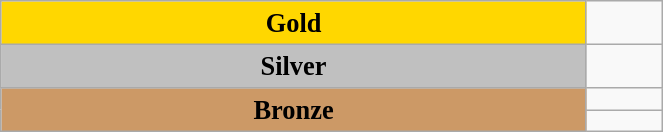<table class="wikitable" style="text-align:center; font-size:110%;" width="35%">
<tr>
<td rowspan="1" bgcolor="gold"><strong>Gold</strong></td>
<td align=left></td>
</tr>
<tr>
<td rowspan="1" bgcolor="silver"><strong>Silver</strong></td>
<td align=left></td>
</tr>
<tr>
<td rowspan="2" bgcolor="#cc9966"><strong>Bronze</strong></td>
<td align=left></td>
</tr>
<tr>
<td align=left></td>
</tr>
</table>
